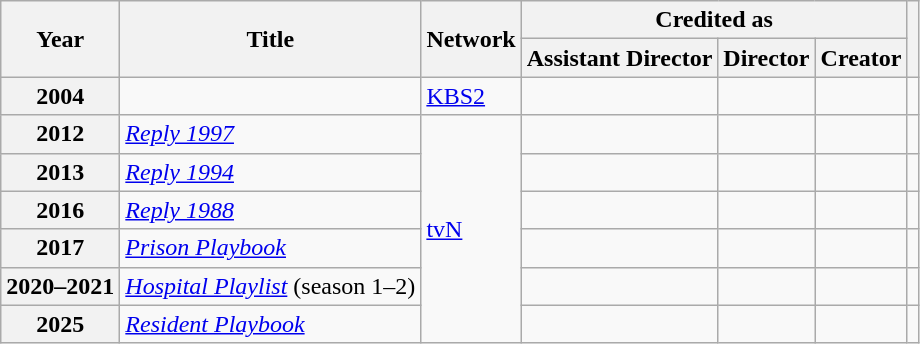<table class="wikitable sortable plainrowheaders">
<tr>
<th rowspan="2">Year</th>
<th rowspan="2">Title</th>
<th rowspan="2">Network</th>
<th colspan="3">Credited as</th>
<th rowspan="2"></th>
</tr>
<tr>
<th>Assistant Director</th>
<th>Director</th>
<th>Creator</th>
</tr>
<tr>
<th scope="row">2004</th>
<td><em></em></td>
<td><a href='#'>KBS2</a></td>
<td></td>
<td></td>
<td></td>
<td></td>
</tr>
<tr>
<th scope="row">2012</th>
<td><em><a href='#'>Reply 1997</a></em></td>
<td rowspan="6"><a href='#'>tvN</a></td>
<td></td>
<td></td>
<td></td>
<td></td>
</tr>
<tr>
<th scope="row">2013</th>
<td><em><a href='#'>Reply 1994</a></em></td>
<td></td>
<td></td>
<td></td>
<td></td>
</tr>
<tr>
<th scope="row">2016</th>
<td><em><a href='#'>Reply 1988</a></em></td>
<td></td>
<td></td>
<td></td>
<td></td>
</tr>
<tr>
<th scope="row">2017</th>
<td><em><a href='#'>Prison Playbook</a></em></td>
<td></td>
<td></td>
<td></td>
<td></td>
</tr>
<tr>
<th scope="row">2020–2021</th>
<td><em><a href='#'>Hospital Playlist</a></em> (season 1–2)</td>
<td></td>
<td></td>
<td></td>
<td></td>
</tr>
<tr>
<th scope="row">2025</th>
<td><em><a href='#'>Resident Playbook</a></em></td>
<td></td>
<td></td>
<td></td>
<td></td>
</tr>
</table>
